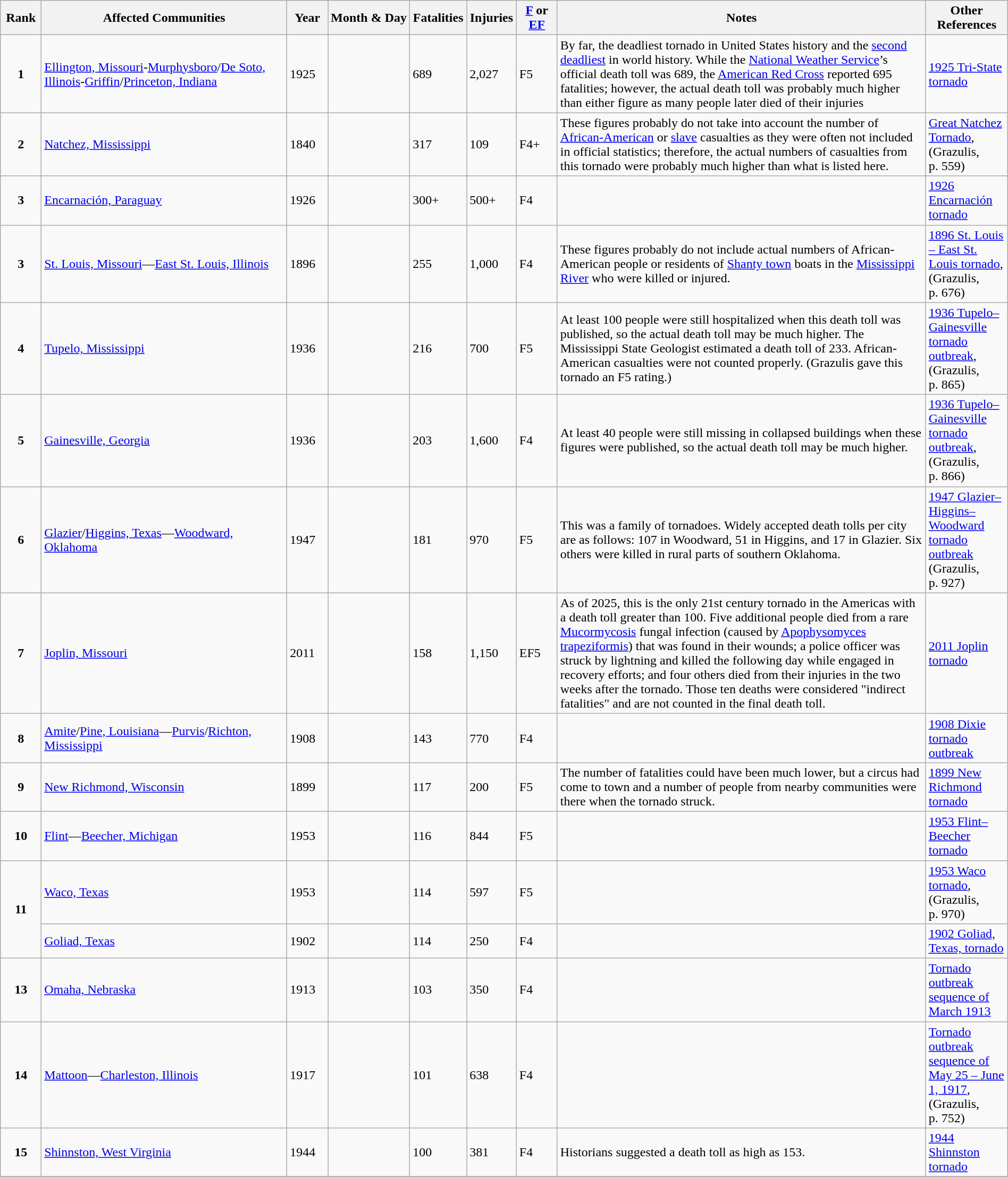<table class="wikitable sortable" style="width:100%;">
<tr>
<th scope="col" style="width:4%; text-align:center;">Rank</th>
<th scope="col" style="width:24%; text-align:center;" class="unsortable">Affected Communities </th>
<th scope="col" style="width:4%; text-align:center;">Year</th>
<th scope="col" style="width:8%; text-align:center;">Month & Day</th>
<th scope="col" style="width:4%; text-align:center;">Fatalities</th>
<th scope="col" style="width:4%; text-align:center;">Injuries </th>
<th scope="col" style="width:4%; text-align:center;"><a href='#'>F</a> or <a href='#'>EF</a> </th>
<th scope="col" style="width:36%; text-align:center;" class="unsortable">Notes</th>
<th scope="col" style="width:8%; text-align:center;" class="unsortable">Other References</th>
</tr>
<tr>
<td style="text-align:center;"><strong>1</strong></td>
<td><a href='#'>Ellington, Missouri</a>-<a href='#'>Murphysboro</a>/<a href='#'>De Soto, Illinois</a>-<a href='#'>Griffin</a>/<a href='#'>Princeton, Indiana</a></td>
<td>1925</td>
<td></td>
<td>689</td>
<td>2,027</td>
<td>F5</td>
<td>By far, the deadliest tornado in United States history and the <a href='#'>second deadliest</a> in world history. While the <a href='#'>National Weather Service</a>’s official death toll was 689, the <a href='#'>American Red Cross</a> reported 695 fatalities; however, the actual death toll was probably much higher than either figure as many people later died of their injuries</td>
<td><a href='#'>1925 Tri-State tornado</a></td>
</tr>
<tr>
<td style="text-align:center;"><strong>2</strong></td>
<td><a href='#'>Natchez, Mississippi</a></td>
<td>1840</td>
<td></td>
<td>317</td>
<td>109</td>
<td>F4+</td>
<td>These figures probably do not take into account the number of <a href='#'>African-American</a> or <a href='#'>slave</a> casualties as they were often not included in official statistics; therefore, the actual numbers of casualties from this tornado were probably much higher than what is listed here.</td>
<td><a href='#'>Great Natchez Tornado</a>, (Grazulis, p. 559)</td>
</tr>
<tr>
<td style="text-align:center;"><strong>3</strong></td>
<td><a href='#'>Encarnación, Paraguay</a></td>
<td>1926</td>
<td></td>
<td>300+</td>
<td>500+</td>
<td>F4</td>
<td></td>
<td><a href='#'>1926 Encarnación tornado</a></td>
</tr>
<tr>
<td style="text-align:center;"><strong>3</strong></td>
<td><a href='#'>St. Louis, Missouri</a>—<a href='#'>East St. Louis, Illinois</a></td>
<td>1896</td>
<td></td>
<td>255</td>
<td>1,000</td>
<td>F4</td>
<td>These figures probably do not include actual numbers of African-American people or residents of <a href='#'>Shanty town</a> boats in the <a href='#'>Mississippi River</a> who were killed or injured.</td>
<td><a href='#'>1896 St. Louis – East St. Louis tornado</a>, (Grazulis, p. 676)</td>
</tr>
<tr>
<td style="text-align:center;"><strong>4</strong></td>
<td><a href='#'>Tupelo, Mississippi</a></td>
<td>1936</td>
<td></td>
<td>216</td>
<td>700</td>
<td>F5</td>
<td>At least 100 people were still hospitalized when this death toll was published, so the actual death toll may be much higher. The Mississippi State Geologist estimated a death toll of 233. African-American casualties were not counted properly. (Grazulis gave this tornado an F5 rating.)</td>
<td><a href='#'>1936 Tupelo–Gainesville tornado outbreak</a>, (Grazulis, p. 865)</td>
</tr>
<tr>
<td style="text-align:center;"><strong>5</strong></td>
<td><a href='#'>Gainesville, Georgia</a></td>
<td>1936</td>
<td></td>
<td>203</td>
<td>1,600</td>
<td>F4</td>
<td>At least 40 people were still missing in collapsed buildings when these figures were published, so the actual death toll may be much higher.</td>
<td><a href='#'>1936 Tupelo–Gainesville tornado outbreak</a>, (Grazulis, p. 866)</td>
</tr>
<tr>
<td style="text-align:center;"><strong>6</strong></td>
<td><a href='#'>Glazier</a>/<a href='#'>Higgins, Texas</a>—<a href='#'>Woodward, Oklahoma</a></td>
<td>1947</td>
<td></td>
<td>181</td>
<td>970</td>
<td>F5</td>
<td>This was a family of tornadoes. Widely accepted death tolls per city are as follows: 107 in Woodward, 51 in Higgins, and 17 in Glazier. Six others were killed in rural parts of southern Oklahoma.</td>
<td><a href='#'>1947 Glazier–Higgins–Woodward tornado outbreak</a> (Grazulis, p. 927)</td>
</tr>
<tr>
<td style="text-align:center;"><strong>7</strong></td>
<td><a href='#'>Joplin, Missouri</a></td>
<td>2011</td>
<td></td>
<td>158</td>
<td>1,150</td>
<td>EF5</td>
<td>As of 2025, this is the only 21st century tornado in the Americas with a death toll greater than 100. Five additional people died from a rare <a href='#'>Mucormycosis</a> fungal infection (caused by <a href='#'>Apophysomyces trapeziformis</a>) that was found in their wounds; a police officer was struck by lightning and killed the following day while engaged in recovery efforts; and four others died from their injuries in the two weeks after the tornado. Those ten deaths were considered "indirect fatalities" and are not counted in the final death toll.</td>
<td><a href='#'>2011 Joplin tornado</a></td>
</tr>
<tr>
<td style="text-align:center;"><strong>8</strong></td>
<td><a href='#'>Amite</a>/<a href='#'>Pine, Louisiana</a>—<a href='#'>Purvis</a>/<a href='#'>Richton, Mississippi</a></td>
<td>1908</td>
<td></td>
<td>143</td>
<td>770</td>
<td>F4</td>
<td></td>
<td><a href='#'>1908 Dixie tornado outbreak</a></td>
</tr>
<tr>
<td style="text-align:center;"><strong>9</strong></td>
<td><a href='#'>New Richmond, Wisconsin</a></td>
<td>1899</td>
<td></td>
<td>117</td>
<td>200</td>
<td>F5</td>
<td>The number of fatalities could have been much lower, but a circus had come to town and a number of people from nearby communities were there when the tornado struck.</td>
<td><a href='#'>1899 New Richmond tornado</a></td>
</tr>
<tr>
<td style="text-align:center;"><strong>10</strong></td>
<td><a href='#'>Flint</a>—<a href='#'>Beecher, Michigan</a></td>
<td>1953</td>
<td></td>
<td>116</td>
<td>844</td>
<td>F5</td>
<td></td>
<td><a href='#'>1953 Flint–Beecher tornado</a></td>
</tr>
<tr>
<td rowspan="2" style="text-align:center;"><strong>11</strong></td>
<td><a href='#'>Waco, Texas</a></td>
<td>1953</td>
<td></td>
<td>114</td>
<td>597</td>
<td>F5</td>
<td></td>
<td><a href='#'>1953 Waco tornado</a>, (Grazulis, p. 970)</td>
</tr>
<tr>
<td><a href='#'>Goliad, Texas</a></td>
<td>1902</td>
<td></td>
<td>114</td>
<td>250</td>
<td>F4</td>
<td></td>
<td><a href='#'>1902 Goliad, Texas, tornado</a></td>
</tr>
<tr>
<td style="text-align:center;"><strong>13</strong></td>
<td><a href='#'>Omaha, Nebraska</a></td>
<td>1913</td>
<td></td>
<td>103</td>
<td>350</td>
<td>F4</td>
<td></td>
<td><a href='#'>Tornado outbreak sequence of March 1913</a></td>
</tr>
<tr>
<td style="text-align:center;"><strong>14</strong></td>
<td><a href='#'>Mattoon</a>—<a href='#'>Charleston, Illinois</a></td>
<td>1917</td>
<td></td>
<td>101</td>
<td>638</td>
<td>F4</td>
<td></td>
<td><a href='#'>Tornado outbreak sequence of May 25 – June 1, 1917</a>, (Grazulis, p. 752)</td>
</tr>
<tr>
<td style="text-align:center;"><strong>15</strong></td>
<td><a href='#'>Shinnston, West Virginia</a></td>
<td>1944</td>
<td></td>
<td>100</td>
<td>381</td>
<td>F4</td>
<td>Historians suggested a death toll as high as 153.</td>
<td><a href='#'>1944 Shinnston tornado</a></td>
</tr>
<tr>
</tr>
</table>
